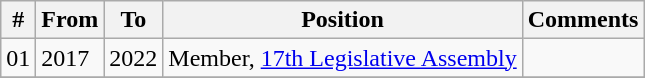<table class="wikitable sortable">
<tr>
<th>#</th>
<th>From</th>
<th>To</th>
<th>Position</th>
<th>Comments</th>
</tr>
<tr>
<td>01</td>
<td>2017</td>
<td>2022</td>
<td>Member, <a href='#'>17th Legislative Assembly</a></td>
<td></td>
</tr>
<tr>
</tr>
</table>
